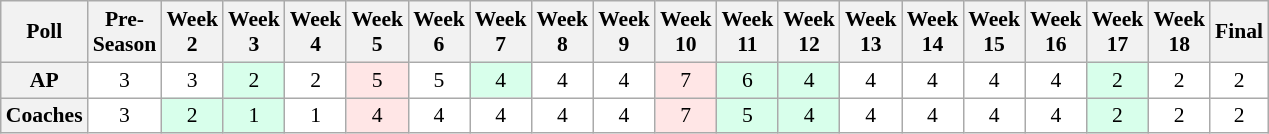<table class="wikitable" style="white-space:nowrap;font-size:90%">
<tr>
<th>Poll</th>
<th>Pre-<br>Season</th>
<th>Week<br>2</th>
<th>Week<br>3</th>
<th>Week<br>4</th>
<th>Week<br>5</th>
<th>Week<br>6</th>
<th>Week<br>7</th>
<th>Week<br>8</th>
<th>Week<br>9</th>
<th>Week<br>10</th>
<th>Week<br>11</th>
<th>Week<br>12</th>
<th>Week<br>13</th>
<th>Week<br>14</th>
<th>Week<br>15</th>
<th>Week<br>16</th>
<th>Week<br>17</th>
<th>Week<br>18</th>
<th>Final</th>
</tr>
<tr style="text-align:center;">
<th>AP</th>
<td style="background:#FFFFFF;">3</td>
<td style="background:#FFFFFF;">3</td>
<td style="background:#D8FFEB;">2</td>
<td style="background:#FFFFFF;">2</td>
<td style="background:#FFE6E6;">5</td>
<td style="background:#FFFFFF;">5</td>
<td style="background:#D8FFEB;">4</td>
<td style="background:#FFFFFF;">4</td>
<td style="background:#FFFFFF;">4</td>
<td style="background:#FFE6E6;">7</td>
<td style="background:#D8FFEB;">6</td>
<td style="background:#D8FFEB;">4</td>
<td style="background:#FFFFFF;">4</td>
<td style="background:#FFFFFF;">4</td>
<td style="background:#FFFFFF;">4</td>
<td style="background:#FFFFFF;">4</td>
<td style="background:#D8FFEB;">2</td>
<td style="background:#FFFFFF;">2</td>
<td style="background:#FFFFFF;">2</td>
</tr>
<tr style="text-align:center;">
<th>Coaches</th>
<td style="background:#FFFFFF;">3</td>
<td style="background:#D8FFEB;">2</td>
<td style="background:#D8FFEB;">1</td>
<td style="background:#FFFFFF;">1</td>
<td style="background:#FFE6E6;">4</td>
<td style="background:#FFFFFF;">4</td>
<td style="background:#FFFFFF;">4</td>
<td style="background:#FFFFFF;">4</td>
<td style="background:#FFFFFF;">4</td>
<td style="background:#FFE6E6;">7</td>
<td style="background:#D8FFEB;">5</td>
<td style="background:#D8FFEB;">4</td>
<td style="background:#FFFFFF;">4</td>
<td style="background:#FFFFFF;">4</td>
<td style="background:#FFFFFF;">4</td>
<td style="background:#FFFFFF;">4</td>
<td style="background:#D8FFEB;">2</td>
<td style="background:#FFFFFF;">2</td>
<td style="background:#FFFFFF;">2</td>
</tr>
</table>
